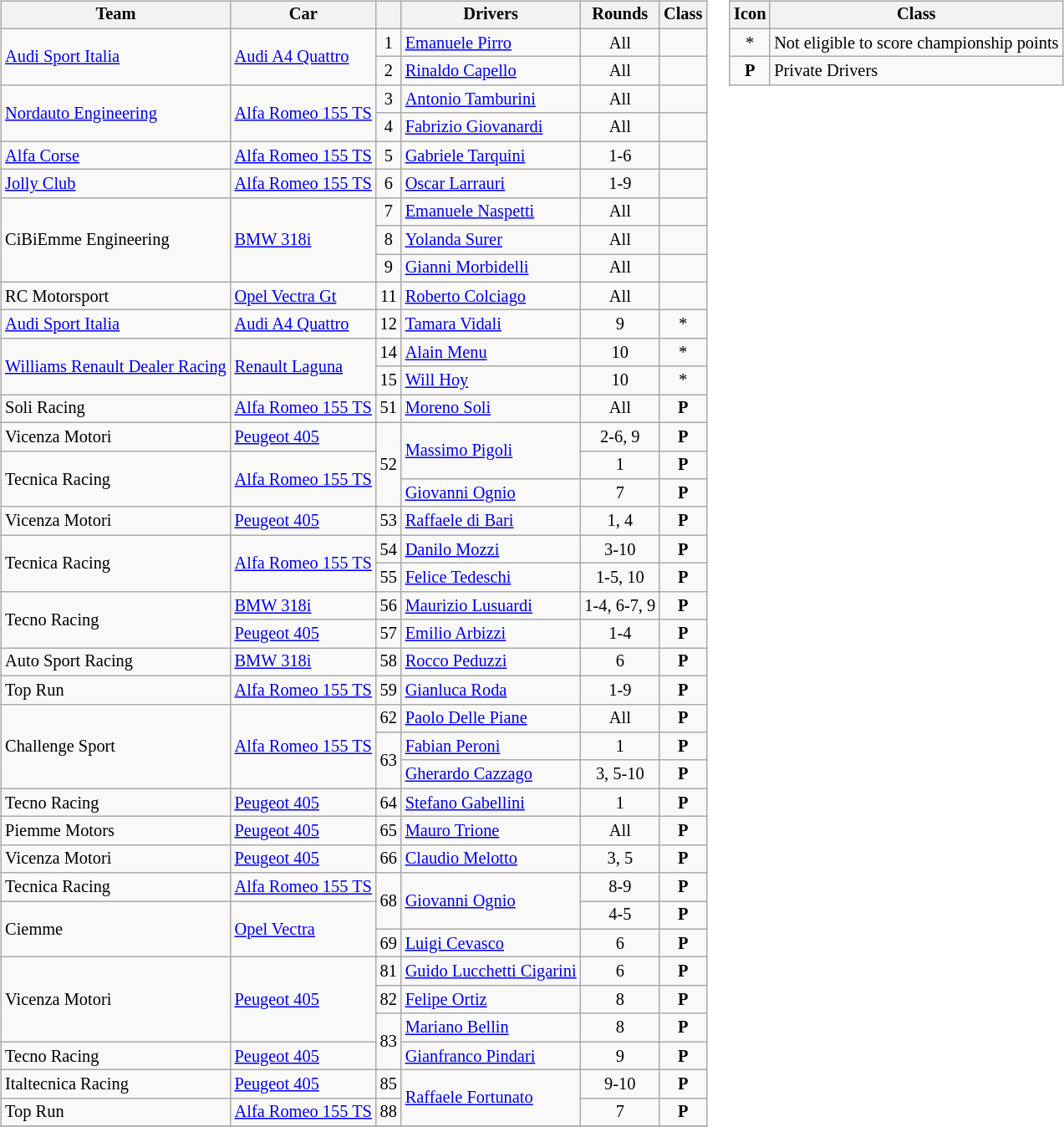<table>
<tr>
<td><br><table class="wikitable sortable" style="font-size: 85%">
<tr>
<th>Team</th>
<th>Car</th>
<th></th>
<th>Drivers</th>
<th>Rounds</th>
<th>Class</th>
</tr>
<tr>
<td rowspan=2> <a href='#'>Audi Sport Italia</a></td>
<td rowspan=2><a href='#'>Audi A4 Quattro</a></td>
<td align=center>1</td>
<td> <a href='#'>Emanuele Pirro</a></td>
<td align=center>All</td>
<td></td>
</tr>
<tr>
<td align=center>2</td>
<td> <a href='#'>Rinaldo Capello</a></td>
<td align=center>All</td>
<td></td>
</tr>
<tr>
<td rowspan=2> <a href='#'>Nordauto Engineering</a></td>
<td rowspan=2><a href='#'>Alfa Romeo 155 TS</a></td>
<td align=center>3</td>
<td> <a href='#'>Antonio Tamburini</a></td>
<td align=center>All</td>
<td></td>
</tr>
<tr>
<td align=center>4</td>
<td> <a href='#'>Fabrizio Giovanardi</a></td>
<td align=center>All</td>
<td></td>
</tr>
<tr>
<td> <a href='#'>Alfa Corse</a></td>
<td><a href='#'>Alfa Romeo 155 TS</a></td>
<td align=center>5</td>
<td> <a href='#'>Gabriele Tarquini</a></td>
<td align=center>1-6</td>
<td></td>
</tr>
<tr>
<td> <a href='#'>Jolly Club</a></td>
<td><a href='#'>Alfa Romeo 155 TS</a></td>
<td align=center>6</td>
<td> <a href='#'>Oscar Larrauri</a></td>
<td align=center>1-9</td>
<td></td>
</tr>
<tr>
<td rowspan=3> CiBiEmme Engineering</td>
<td rowspan=3><a href='#'>BMW 318i</a></td>
<td align=center>7</td>
<td> <a href='#'>Emanuele Naspetti</a></td>
<td align=center>All</td>
<td></td>
</tr>
<tr>
<td align=center>8</td>
<td> <a href='#'>Yolanda Surer</a></td>
<td align=center>All</td>
<td></td>
</tr>
<tr>
<td align=center>9</td>
<td> <a href='#'>Gianni Morbidelli</a></td>
<td align=center>All</td>
<td></td>
</tr>
<tr>
<td> RC Motorsport</td>
<td><a href='#'> Opel Vectra Gt</a></td>
<td align=center>11</td>
<td> <a href='#'>Roberto Colciago</a></td>
<td align=center>All</td>
<td></td>
</tr>
<tr>
<td> <a href='#'>Audi Sport Italia</a></td>
<td><a href='#'>Audi A4 Quattro</a></td>
<td align=center>12</td>
<td> <a href='#'>Tamara Vidali</a></td>
<td align=center>9</td>
<td align=center>*</td>
</tr>
<tr>
<td rowspan=2> <a href='#'>Williams Renault Dealer Racing</a></td>
<td rowspan=2><a href='#'>Renault Laguna</a></td>
<td align=center>14</td>
<td> <a href='#'>Alain Menu</a></td>
<td align=center>10</td>
<td align=center>*</td>
</tr>
<tr>
<td align=center>15</td>
<td> <a href='#'>Will Hoy</a></td>
<td align=center>10</td>
<td align=center>*</td>
</tr>
<tr>
<td> Soli Racing</td>
<td><a href='#'>Alfa Romeo 155 TS</a></td>
<td align=center>51</td>
<td> <a href='#'>Moreno Soli</a></td>
<td align=center>All</td>
<td align="center"><strong><span>P</span></strong></td>
</tr>
<tr>
<td> Vicenza Motori</td>
<td><a href='#'>Peugeot 405</a></td>
<td rowspan=3 align=center>52</td>
<td rowspan=2> <a href='#'>Massimo Pigoli</a></td>
<td align=center>2-6, 9</td>
<td align="center"><strong><span>P</span></strong></td>
</tr>
<tr>
<td rowspan=2> Tecnica Racing</td>
<td rowspan=2><a href='#'>Alfa Romeo 155 TS</a></td>
<td align=center>1</td>
<td align="center"><strong><span>P</span></strong></td>
</tr>
<tr>
<td> <a href='#'>Giovanni Ognio</a></td>
<td align=center>7</td>
<td align="center"><strong><span>P</span></strong></td>
</tr>
<tr>
<td> Vicenza Motori</td>
<td><a href='#'>Peugeot 405</a></td>
<td align=center>53</td>
<td> <a href='#'>Raffaele di Bari</a></td>
<td align=center>1, 4</td>
<td align="center"><strong><span>P</span></strong></td>
</tr>
<tr>
<td rowspan=2> Tecnica Racing</td>
<td rowspan=2><a href='#'>Alfa Romeo 155 TS</a></td>
<td align=center>54</td>
<td> <a href='#'>Danilo Mozzi</a></td>
<td align=center>3-10</td>
<td align="center"><strong><span>P</span></strong></td>
</tr>
<tr>
<td align=center>55</td>
<td> <a href='#'>Felice Tedeschi</a></td>
<td align=center>1-5, 10</td>
<td align="center"><strong><span>P</span></strong></td>
</tr>
<tr>
<td rowspan=2> Tecno Racing</td>
<td><a href='#'>BMW 318i</a></td>
<td align=center>56</td>
<td> <a href='#'>Maurizio Lusuardi</a></td>
<td align=center>1-4, 6-7, 9</td>
<td align="center"><strong><span>P</span></strong></td>
</tr>
<tr>
<td><a href='#'>Peugeot 405</a></td>
<td align=center>57</td>
<td> <a href='#'>Emilio Arbizzi</a></td>
<td align=center>1-4</td>
<td align="center"><strong><span>P</span></strong></td>
</tr>
<tr>
<td> Auto Sport Racing</td>
<td><a href='#'>BMW 318i</a></td>
<td align=center>58</td>
<td> <a href='#'>Rocco Peduzzi</a></td>
<td align=center>6</td>
<td align="center"><strong><span>P</span></strong></td>
</tr>
<tr>
<td> Top Run</td>
<td><a href='#'>Alfa Romeo 155 TS</a></td>
<td align=center>59</td>
<td> <a href='#'>Gianluca Roda</a></td>
<td align=center>1-9</td>
<td align="center"><strong><span>P</span></strong></td>
</tr>
<tr>
<td rowspan=3> Challenge Sport</td>
<td rowspan=3><a href='#'>Alfa Romeo 155 TS</a></td>
<td align=center>62</td>
<td> <a href='#'>Paolo Delle Piane</a></td>
<td align=center>All</td>
<td align="center"><strong><span>P</span></strong></td>
</tr>
<tr>
<td rowspan=2 align=center>63</td>
<td> <a href='#'>Fabian Peroni</a></td>
<td align=center>1</td>
<td align="center"><strong><span>P</span></strong></td>
</tr>
<tr>
<td> <a href='#'>Gherardo Cazzago</a></td>
<td align=center>3, 5-10</td>
<td align="center"><strong><span>P</span></strong></td>
</tr>
<tr>
<td> Tecno Racing</td>
<td><a href='#'>Peugeot 405</a></td>
<td align=center>64</td>
<td> <a href='#'>Stefano Gabellini</a></td>
<td align=center>1</td>
<td align="center"><strong><span>P</span></strong></td>
</tr>
<tr>
<td> Piemme Motors</td>
<td><a href='#'>Peugeot 405</a></td>
<td align=center>65</td>
<td> <a href='#'>Mauro Trione</a></td>
<td align=center>All</td>
<td align="center"><strong><span>P</span></strong></td>
</tr>
<tr>
<td> Vicenza Motori</td>
<td><a href='#'>Peugeot 405</a></td>
<td align=center>66</td>
<td> <a href='#'>Claudio Melotto</a></td>
<td align=center>3, 5</td>
<td align="center"><strong><span>P</span></strong></td>
</tr>
<tr>
<td> Tecnica Racing</td>
<td><a href='#'>Alfa Romeo 155 TS</a></td>
<td rowspan=2 align=center>68</td>
<td rowspan=2> <a href='#'>Giovanni Ognio</a></td>
<td align=center>8-9</td>
<td align="center"><strong><span>P</span></strong></td>
</tr>
<tr>
<td rowspan=2> Ciemme</td>
<td rowspan=2><a href='#'>Opel Vectra</a></td>
<td align=center>4-5</td>
<td align="center"><strong><span>P</span></strong></td>
</tr>
<tr>
<td align=center>69</td>
<td> <a href='#'>Luigi Cevasco</a></td>
<td align=center>6</td>
<td align="center"><strong><span>P</span></strong></td>
</tr>
<tr>
<td rowspan=3> Vicenza Motori</td>
<td rowspan=3><a href='#'>Peugeot 405</a></td>
<td align=center>81</td>
<td> <a href='#'>Guido Lucchetti Cigarini</a></td>
<td align=center>6</td>
<td align="center"><strong><span>P</span></strong></td>
</tr>
<tr>
<td align=center>82</td>
<td> <a href='#'>Felipe Ortiz</a></td>
<td align=center>8</td>
<td align="center"><strong><span>P</span></strong></td>
</tr>
<tr>
<td rowspan=2 align=center>83</td>
<td> <a href='#'>Mariano Bellin</a></td>
<td align=center>8</td>
<td align="center"><strong><span>P</span></strong></td>
</tr>
<tr>
<td> Tecno Racing</td>
<td><a href='#'>Peugeot 405</a></td>
<td> <a href='#'>Gianfranco Pindari</a></td>
<td align=center>9</td>
<td align="center"><strong><span>P</span></strong></td>
</tr>
<tr>
<td> Italtecnica Racing</td>
<td><a href='#'>Peugeot 405</a></td>
<td align=center>85</td>
<td rowspan=2> <a href='#'>Raffaele Fortunato</a></td>
<td align=center>9-10</td>
<td align="center"><strong><span>P</span></strong></td>
</tr>
<tr>
<td> Top Run</td>
<td><a href='#'>Alfa Romeo 155 TS</a></td>
<td align=center>88</td>
<td align=center>7</td>
<td align="center"><strong><span>P</span></strong></td>
</tr>
<tr>
</tr>
</table>
</td>
<td valign="top"><br><table class="wikitable" style="font-size: 85%;">
<tr>
<th>Icon</th>
<th>Class</th>
</tr>
<tr>
<td align="center">*</td>
<td>Not eligible to score championship points</td>
</tr>
<tr>
<td align="center"><strong><span>P</span></strong></td>
<td>Private Drivers</td>
</tr>
</table>
</td>
</tr>
</table>
